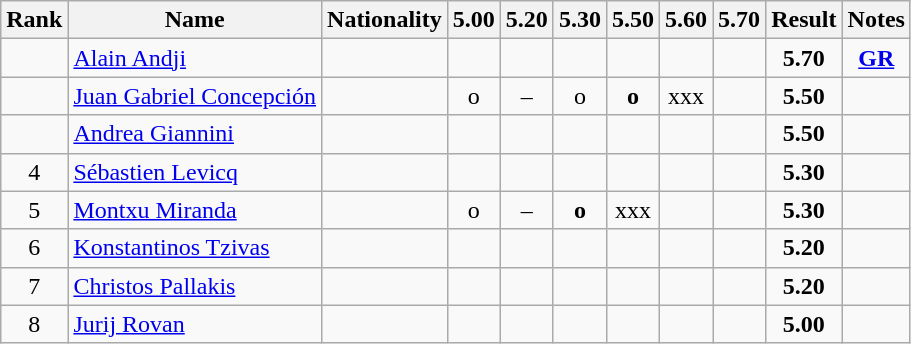<table class="wikitable sortable" style="text-align:center">
<tr>
<th>Rank</th>
<th>Name</th>
<th>Nationality</th>
<th>5.00</th>
<th>5.20</th>
<th>5.30</th>
<th>5.50</th>
<th>5.60</th>
<th>5.70</th>
<th>Result</th>
<th>Notes</th>
</tr>
<tr>
<td></td>
<td align=left><a href='#'>Alain Andji</a></td>
<td align=left></td>
<td></td>
<td></td>
<td></td>
<td></td>
<td></td>
<td></td>
<td><strong>5.70</strong></td>
<td><strong><a href='#'>GR</a></strong></td>
</tr>
<tr>
<td></td>
<td align=left><a href='#'>Juan Gabriel Concepción</a></td>
<td align=left></td>
<td>o</td>
<td>–</td>
<td>o</td>
<td><strong>o</strong></td>
<td>xxx</td>
<td></td>
<td><strong>5.50</strong></td>
<td></td>
</tr>
<tr>
<td></td>
<td align=left><a href='#'>Andrea Giannini</a></td>
<td align=left></td>
<td></td>
<td></td>
<td></td>
<td></td>
<td></td>
<td></td>
<td><strong>5.50</strong></td>
<td></td>
</tr>
<tr>
<td>4</td>
<td align=left><a href='#'>Sébastien Levicq</a></td>
<td align=left></td>
<td></td>
<td></td>
<td></td>
<td></td>
<td></td>
<td></td>
<td><strong>5.30</strong></td>
<td></td>
</tr>
<tr>
<td>5</td>
<td align=left><a href='#'>Montxu Miranda</a></td>
<td align=left></td>
<td>o</td>
<td>–</td>
<td><strong>o</strong></td>
<td>xxx</td>
<td></td>
<td></td>
<td><strong>5.30</strong></td>
<td></td>
</tr>
<tr>
<td>6</td>
<td align=left><a href='#'>Konstantinos Tzivas</a></td>
<td align=left></td>
<td></td>
<td></td>
<td></td>
<td></td>
<td></td>
<td></td>
<td><strong>5.20</strong></td>
<td></td>
</tr>
<tr>
<td>7</td>
<td align=left><a href='#'>Christos Pallakis</a></td>
<td align=left></td>
<td></td>
<td></td>
<td></td>
<td></td>
<td></td>
<td></td>
<td><strong>5.20</strong></td>
<td></td>
</tr>
<tr>
<td>8</td>
<td align=left><a href='#'>Jurij Rovan</a></td>
<td align=left></td>
<td></td>
<td></td>
<td></td>
<td></td>
<td></td>
<td></td>
<td><strong>5.00</strong></td>
<td></td>
</tr>
</table>
